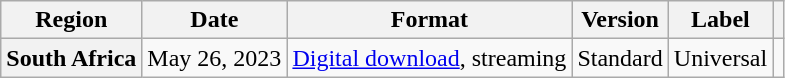<table class="wikitable plainrowheaders">
<tr>
<th>Region</th>
<th>Date</th>
<th>Format</th>
<th>Version</th>
<th>Label</th>
<th></th>
</tr>
<tr>
<th scope="row">South Africa</th>
<td>May 26, 2023</td>
<td><a href='#'>Digital download</a>, streaming</td>
<td>Standard</td>
<td>Universal</td>
<td></td>
</tr>
</table>
